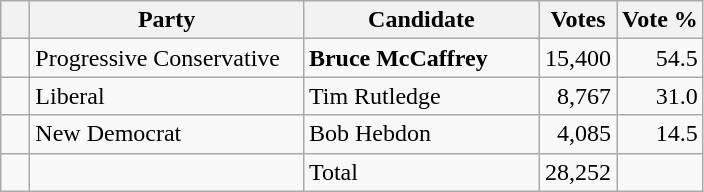<table class="wikitable">
<tr>
<th></th>
<th scope="col" width="175">Party</th>
<th scope="col" width="150">Candidate</th>
<th>Votes</th>
<th>Vote %</th>
</tr>
<tr>
<td>   </td>
<td>Progressive Conservative</td>
<td><strong>Bruce McCaffrey</strong></td>
<td align=right>15,400</td>
<td align=right>54.5</td>
</tr>
<tr |>
<td>   </td>
<td>Liberal</td>
<td>Tim Rutledge</td>
<td align=right>8,767</td>
<td align=right>31.0</td>
</tr>
<tr |>
<td>   </td>
<td>New Democrat</td>
<td>Bob Hebdon</td>
<td align=right>4,085</td>
<td align=right>14.5</td>
</tr>
<tr |>
<td></td>
<td></td>
<td>Total</td>
<td align=right>28,252</td>
<td></td>
</tr>
</table>
